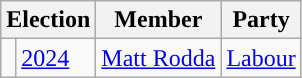<table class="wikitable">
<tr>
<th colspan="2">Election</th>
<th>Member</th>
<th>Party</th>
</tr>
<tr>
<td style="color:inherit;background-color: "></td>
<td><a href='#'>2024</a></td>
<td><a href='#'>Matt Rodda</a></td>
<td><a href='#'>Labour</a></td>
</tr>
</table>
